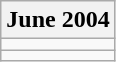<table class="wikitable">
<tr>
<th>June 2004</th>
</tr>
<tr>
<td></td>
</tr>
<tr>
<td></td>
</tr>
</table>
